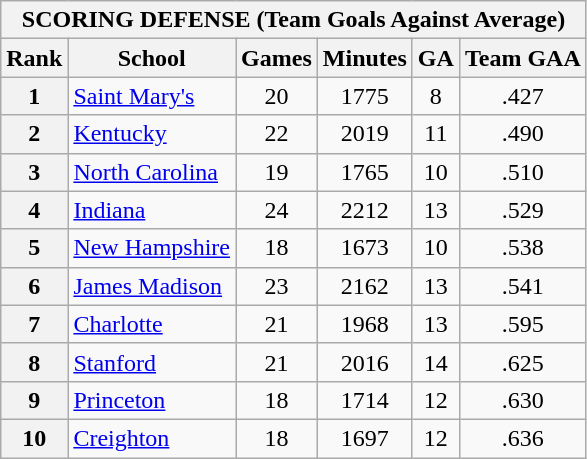<table class="wikitable">
<tr>
<th colspan=6>SCORING DEFENSE (Team Goals Against Average)</th>
</tr>
<tr>
<th>Rank</th>
<th>School</th>
<th>Games</th>
<th>Minutes</th>
<th>GA</th>
<th>Team GAA</th>
</tr>
<tr>
<th>1</th>
<td><a href='#'>Saint Mary's</a></td>
<td style="text-align:center;">20</td>
<td style="text-align:center;">1775</td>
<td style="text-align:center;">8</td>
<td style="text-align:center;">.427</td>
</tr>
<tr>
<th>2</th>
<td><a href='#'>Kentucky</a></td>
<td style="text-align:center;">22</td>
<td style="text-align:center;">2019</td>
<td style="text-align:center;">11</td>
<td style="text-align:center;">.490</td>
</tr>
<tr>
<th>3</th>
<td><a href='#'>North Carolina</a></td>
<td style="text-align:center;">19</td>
<td style="text-align:center;">1765</td>
<td style="text-align:center;">10</td>
<td style="text-align:center;">.510</td>
</tr>
<tr>
<th>4</th>
<td><a href='#'>Indiana</a></td>
<td style="text-align:center;">24</td>
<td style="text-align:center;">2212</td>
<td style="text-align:center;">13</td>
<td style="text-align:center;">.529</td>
</tr>
<tr>
<th>5</th>
<td><a href='#'>New Hampshire</a></td>
<td style="text-align:center;">18</td>
<td style="text-align:center;">1673</td>
<td style="text-align:center;">10</td>
<td style="text-align:center;">.538</td>
</tr>
<tr>
<th>6</th>
<td><a href='#'>James Madison</a></td>
<td style="text-align:center;">23</td>
<td style="text-align:center;">2162</td>
<td style="text-align:center;">13</td>
<td style="text-align:center;">.541</td>
</tr>
<tr>
<th>7</th>
<td><a href='#'>Charlotte</a></td>
<td style="text-align:center;">21</td>
<td style="text-align:center;">1968</td>
<td style="text-align:center;">13</td>
<td style="text-align:center;">.595</td>
</tr>
<tr>
<th>8</th>
<td><a href='#'>Stanford</a></td>
<td style="text-align:center;">21</td>
<td style="text-align:center;">2016</td>
<td style="text-align:center;">14</td>
<td style="text-align:center;">.625</td>
</tr>
<tr>
<th>9</th>
<td><a href='#'>Princeton</a></td>
<td style="text-align:center;">18</td>
<td style="text-align:center;">1714</td>
<td style="text-align:center;">12</td>
<td style="text-align:center;">.630</td>
</tr>
<tr>
<th>10</th>
<td><a href='#'>Creighton</a></td>
<td style="text-align:center;">18</td>
<td style="text-align:center;">1697</td>
<td style="text-align:center;">12</td>
<td style="text-align:center;">.636</td>
</tr>
</table>
